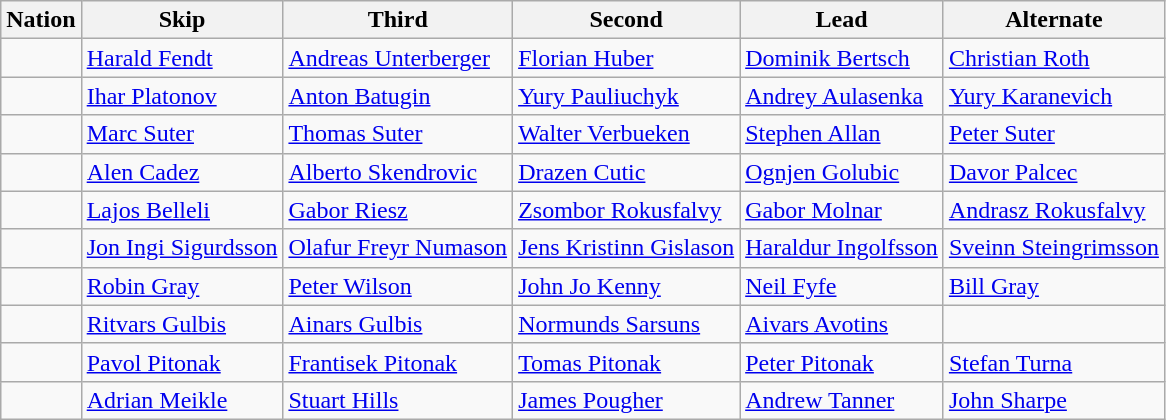<table class="wikitable">
<tr>
<th>Nation</th>
<th>Skip</th>
<th>Third</th>
<th>Second</th>
<th>Lead</th>
<th>Alternate</th>
</tr>
<tr>
<td></td>
<td><a href='#'>Harald Fendt</a></td>
<td><a href='#'>Andreas Unterberger</a></td>
<td><a href='#'>Florian Huber</a></td>
<td><a href='#'>Dominik Bertsch</a></td>
<td><a href='#'>Christian Roth</a></td>
</tr>
<tr>
<td></td>
<td><a href='#'>Ihar Platonov</a></td>
<td><a href='#'>Anton Batugin</a></td>
<td><a href='#'>Yury Pauliuchyk</a></td>
<td><a href='#'>Andrey Aulasenka</a></td>
<td><a href='#'>Yury Karanevich</a></td>
</tr>
<tr>
<td></td>
<td><a href='#'>Marc Suter</a></td>
<td><a href='#'>Thomas Suter</a></td>
<td><a href='#'>Walter Verbueken</a></td>
<td><a href='#'>Stephen Allan</a></td>
<td><a href='#'>Peter Suter</a></td>
</tr>
<tr>
<td></td>
<td><a href='#'>Alen Cadez</a></td>
<td><a href='#'>Alberto Skendrovic</a></td>
<td><a href='#'>Drazen Cutic</a></td>
<td><a href='#'>Ognjen Golubic</a></td>
<td><a href='#'>Davor Palcec</a></td>
</tr>
<tr>
<td></td>
<td><a href='#'>Lajos Belleli</a></td>
<td><a href='#'>Gabor Riesz</a></td>
<td><a href='#'>Zsombor Rokusfalvy</a></td>
<td><a href='#'>Gabor Molnar</a></td>
<td><a href='#'>Andrasz Rokusfalvy</a></td>
</tr>
<tr>
<td></td>
<td><a href='#'>Jon Ingi Sigurdsson</a></td>
<td><a href='#'>Olafur Freyr Numason</a></td>
<td><a href='#'>Jens Kristinn Gislason</a></td>
<td><a href='#'>Haraldur Ingolfsson</a></td>
<td><a href='#'>Sveinn Steingrimsson</a></td>
</tr>
<tr>
<td></td>
<td><a href='#'>Robin Gray</a></td>
<td><a href='#'>Peter Wilson</a></td>
<td><a href='#'>John Jo Kenny</a></td>
<td><a href='#'>Neil Fyfe</a></td>
<td><a href='#'>Bill Gray</a></td>
</tr>
<tr>
<td></td>
<td><a href='#'>Ritvars Gulbis</a></td>
<td><a href='#'>Ainars Gulbis</a></td>
<td><a href='#'>Normunds Sarsuns</a></td>
<td><a href='#'>Aivars Avotins</a></td>
<td></td>
</tr>
<tr>
<td></td>
<td><a href='#'>Pavol Pitonak</a></td>
<td><a href='#'>Frantisek Pitonak</a></td>
<td><a href='#'>Tomas Pitonak</a></td>
<td><a href='#'>Peter Pitonak</a></td>
<td><a href='#'>Stefan Turna</a></td>
</tr>
<tr>
<td></td>
<td><a href='#'>Adrian Meikle</a></td>
<td><a href='#'>Stuart Hills</a></td>
<td><a href='#'>James Pougher</a></td>
<td><a href='#'>Andrew Tanner</a></td>
<td><a href='#'>John Sharpe</a></td>
</tr>
</table>
